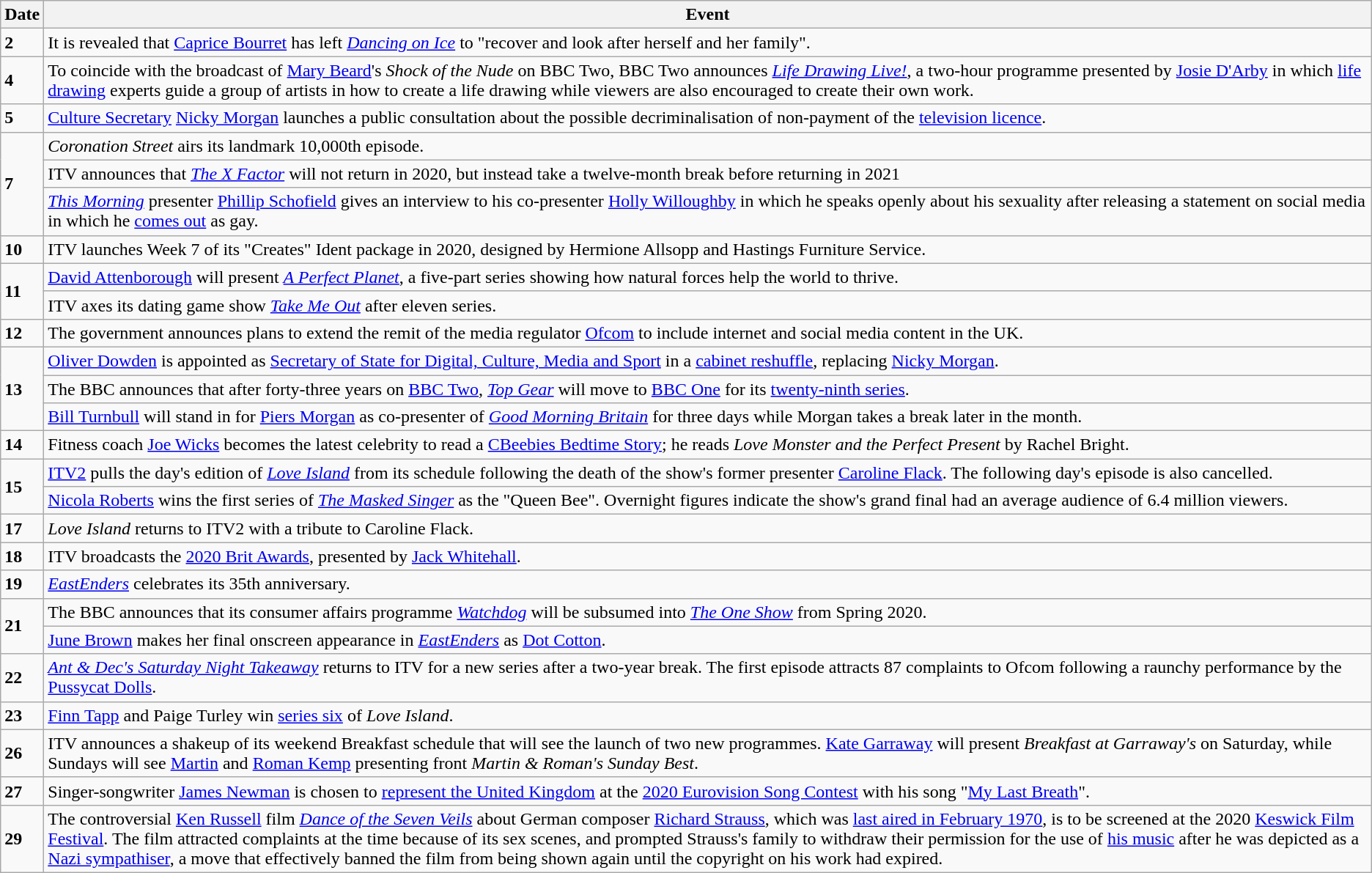<table class="wikitable">
<tr>
<th>Date</th>
<th>Event</th>
</tr>
<tr>
<td><strong>2</strong></td>
<td>It is revealed that <a href='#'>Caprice Bourret</a> has left <em><a href='#'>Dancing on Ice</a></em> to "recover and look after herself and her family".</td>
</tr>
<tr>
<td><strong>4</strong></td>
<td>To coincide with the broadcast of <a href='#'>Mary Beard</a>'s <em>Shock of the Nude</em> on BBC Two, BBC Two announces <em><a href='#'>Life Drawing Live!</a></em>, a two-hour programme presented by <a href='#'>Josie D'Arby</a> in which <a href='#'>life drawing</a> experts guide a group of artists in how to create a life drawing while viewers are also encouraged to create their own work.</td>
</tr>
<tr>
<td><strong>5</strong></td>
<td><a href='#'>Culture Secretary</a> <a href='#'>Nicky Morgan</a> launches a public consultation about the possible decriminalisation of non-payment of the <a href='#'>television licence</a>.</td>
</tr>
<tr>
<td rowspan=3><strong>7</strong></td>
<td><em>Coronation Street</em> airs its landmark 10,000th episode.</td>
</tr>
<tr>
<td>ITV announces that <em><a href='#'>The X Factor</a></em> will not return in 2020, but instead take a twelve-month break before returning in 2021</td>
</tr>
<tr>
<td><em><a href='#'>This Morning</a></em> presenter <a href='#'>Phillip Schofield</a> gives an interview to his co-presenter <a href='#'>Holly Willoughby</a> in which he speaks openly about his sexuality after releasing a statement on social media in which he <a href='#'>comes out</a> as gay.</td>
</tr>
<tr>
<td><strong>10</strong></td>
<td>ITV launches Week 7 of its "Creates" Ident package in 2020, designed by Hermione Allsopp and Hastings Furniture Service.</td>
</tr>
<tr>
<td rowspan=2><strong>11</strong></td>
<td><a href='#'>David Attenborough</a> will present <em><a href='#'>A Perfect Planet</a></em>, a five-part series showing how natural forces help the world to thrive.</td>
</tr>
<tr>
<td>ITV axes its dating game show <em><a href='#'>Take Me Out</a></em> after eleven series.</td>
</tr>
<tr>
<td><strong>12</strong></td>
<td>The government announces plans to extend the remit of the media regulator <a href='#'>Ofcom</a> to include internet and social media content in the UK.</td>
</tr>
<tr>
<td rowspan=3><strong>13</strong></td>
<td><a href='#'>Oliver Dowden</a> is appointed as <a href='#'>Secretary of State for Digital, Culture, Media and Sport</a> in a <a href='#'>cabinet reshuffle</a>, replacing <a href='#'>Nicky Morgan</a>.</td>
</tr>
<tr>
<td>The BBC announces that after forty-three years on <a href='#'>BBC Two</a>, <em><a href='#'>Top Gear</a></em> will move to <a href='#'>BBC One</a> for its <a href='#'>twenty-ninth series</a>.</td>
</tr>
<tr>
<td><a href='#'>Bill Turnbull</a> will stand in for <a href='#'>Piers Morgan</a> as co-presenter of <em><a href='#'>Good Morning Britain</a></em> for three days while Morgan takes a break later in the month.</td>
</tr>
<tr>
<td><strong>14</strong></td>
<td>Fitness coach <a href='#'>Joe Wicks</a> becomes the latest celebrity to read a <a href='#'>CBeebies Bedtime Story</a>; he reads <em>Love Monster and the Perfect Present</em> by Rachel Bright.</td>
</tr>
<tr>
<td rowspan=2><strong>15</strong></td>
<td><a href='#'>ITV2</a> pulls the day's edition of <em><a href='#'>Love Island</a></em> from its schedule following the death of the show's former presenter <a href='#'>Caroline Flack</a>. The following day's episode is also cancelled.</td>
</tr>
<tr>
<td><a href='#'>Nicola Roberts</a> wins the first series of <em><a href='#'>The Masked Singer</a></em> as the "Queen Bee". Overnight figures indicate the show's grand final had an average audience of 6.4 million viewers.</td>
</tr>
<tr>
<td><strong>17</strong></td>
<td><em>Love Island</em> returns to ITV2 with a tribute to Caroline Flack.</td>
</tr>
<tr>
<td><strong>18</strong></td>
<td>ITV broadcasts the <a href='#'>2020 Brit Awards</a>, presented by <a href='#'>Jack Whitehall</a>.</td>
</tr>
<tr>
<td><strong>19</strong></td>
<td><em><a href='#'>EastEnders</a></em> celebrates its 35th anniversary.</td>
</tr>
<tr>
<td rowspan=2><strong>21</strong></td>
<td>The BBC announces that its consumer affairs programme <em><a href='#'>Watchdog</a></em> will be subsumed into <em><a href='#'>The One Show</a></em> from Spring 2020.</td>
</tr>
<tr>
<td><a href='#'>June Brown</a> makes her final onscreen appearance in <em><a href='#'>EastEnders</a></em> as <a href='#'>Dot Cotton</a>.</td>
</tr>
<tr>
<td><strong>22</strong></td>
<td><em><a href='#'>Ant & Dec's Saturday Night Takeaway</a></em> returns to ITV for a new series after a two-year break. The first episode attracts 87 complaints to Ofcom following a raunchy performance by the <a href='#'>Pussycat Dolls</a>.</td>
</tr>
<tr>
<td><strong>23</strong></td>
<td><a href='#'>Finn Tapp</a> and Paige Turley win <a href='#'>series six</a> of <em>Love Island</em>.</td>
</tr>
<tr>
<td><strong>26</strong></td>
<td>ITV announces a shakeup of its weekend Breakfast schedule that will see the launch of two new programmes. <a href='#'>Kate Garraway</a> will present <em>Breakfast at Garraway's</em> on Saturday, while Sundays will see <a href='#'>Martin</a> and <a href='#'>Roman Kemp</a> presenting front <em>Martin & Roman's Sunday Best</em>.</td>
</tr>
<tr>
<td><strong>27</strong></td>
<td>Singer-songwriter <a href='#'>James Newman</a> is chosen to <a href='#'>represent the United Kingdom</a> at the <a href='#'>2020 Eurovision Song Contest</a> with his song "<a href='#'>My Last Breath</a>".</td>
</tr>
<tr>
<td><strong>29</strong></td>
<td>The controversial <a href='#'>Ken Russell</a> film <em><a href='#'>Dance of the Seven Veils</a></em> about German composer <a href='#'>Richard Strauss</a>, which was <a href='#'>last aired in February 1970</a>, is to be screened at the 2020 <a href='#'>Keswick Film Festival</a>. The film attracted complaints at the time because of its sex scenes, and prompted Strauss's family to withdraw their permission for the use of <a href='#'>his music</a> after he was depicted as a <a href='#'>Nazi sympathiser</a>, a move that effectively banned the film from being shown again until the copyright on his work had expired.</td>
</tr>
</table>
